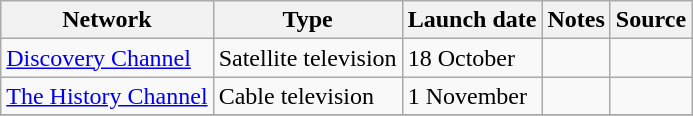<table class="wikitable sortable">
<tr>
<th>Network</th>
<th>Type</th>
<th>Launch date</th>
<th>Notes</th>
<th>Source</th>
</tr>
<tr>
<td><a href='#'>Discovery Channel</a></td>
<td>Satellite television</td>
<td>18 October</td>
<td></td>
<td></td>
</tr>
<tr>
<td><a href='#'>The History Channel</a></td>
<td>Cable television</td>
<td>1 November</td>
<td></td>
<td></td>
</tr>
<tr>
</tr>
</table>
